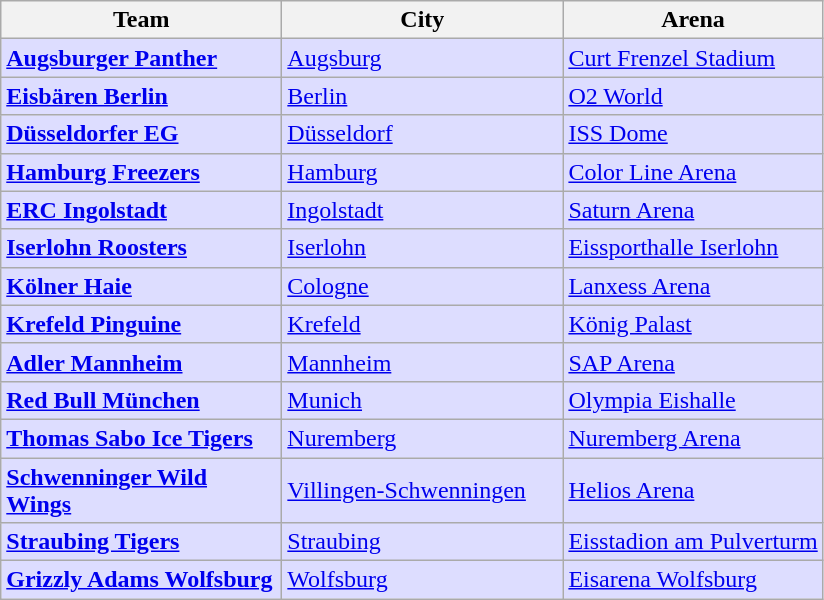<table class="wikitable">
<tr>
<th width="180">Team</th>
<th width="180">City</th>
<th>Arena</th>
</tr>
<tr style="background-color:#DDDDFF">
<td><strong><a href='#'>Augsburger Panther</a></strong></td>
<td><a href='#'>Augsburg</a></td>
<td><a href='#'>Curt Frenzel Stadium</a></td>
</tr>
<tr style="background-color:#DDDDFF">
<td><strong><a href='#'>Eisbären Berlin</a></strong></td>
<td><a href='#'>Berlin</a></td>
<td><a href='#'>O2 World</a></td>
</tr>
<tr style="background-color:#DDDDFF">
<td><strong><a href='#'>Düsseldorfer EG</a></strong></td>
<td><a href='#'>Düsseldorf</a></td>
<td><a href='#'>ISS Dome</a></td>
</tr>
<tr style="background-color:#DDDDFF">
<td><strong><a href='#'>Hamburg Freezers</a></strong></td>
<td><a href='#'>Hamburg</a></td>
<td><a href='#'>Color Line Arena</a></td>
</tr>
<tr style="background-color:#DDDDFF">
<td><strong><a href='#'>ERC Ingolstadt</a></strong></td>
<td><a href='#'>Ingolstadt</a></td>
<td><a href='#'>Saturn Arena</a></td>
</tr>
<tr style="background-color:#DDDDFF">
<td><strong><a href='#'>Iserlohn Roosters</a></strong></td>
<td><a href='#'>Iserlohn</a></td>
<td><a href='#'>Eissporthalle Iserlohn</a></td>
</tr>
<tr style="background-color:#DDDDFF">
<td><strong><a href='#'>Kölner Haie</a></strong></td>
<td><a href='#'>Cologne</a></td>
<td><a href='#'>Lanxess Arena</a></td>
</tr>
<tr style="background-color:#DDDDFF">
<td><strong><a href='#'>Krefeld Pinguine</a></strong></td>
<td><a href='#'>Krefeld</a></td>
<td><a href='#'>König Palast</a></td>
</tr>
<tr style="background-color:#DDDDFF">
<td><strong><a href='#'>Adler Mannheim</a></strong></td>
<td><a href='#'>Mannheim</a></td>
<td><a href='#'>SAP Arena</a></td>
</tr>
<tr style="background-color:#DDDDFF">
<td><strong><a href='#'>Red Bull München</a></strong></td>
<td><a href='#'>Munich</a></td>
<td><a href='#'>Olympia Eishalle</a></td>
</tr>
<tr style="background-color:#DDDDFF">
<td><strong><a href='#'>Thomas Sabo Ice Tigers</a></strong></td>
<td><a href='#'>Nuremberg</a></td>
<td><a href='#'>Nuremberg Arena</a></td>
</tr>
<tr style="background-color:#DDDDFF">
<td><strong><a href='#'>Schwenninger Wild Wings</a></strong></td>
<td><a href='#'>Villingen-Schwenningen</a></td>
<td><a href='#'>Helios Arena</a></td>
</tr>
<tr style="background-color:#DDDDFF">
<td><strong><a href='#'>Straubing Tigers</a></strong></td>
<td><a href='#'>Straubing</a></td>
<td><a href='#'>Eisstadion am Pulverturm</a></td>
</tr>
<tr style="background-color:#DDDDFF">
<td><strong><a href='#'>Grizzly Adams Wolfsburg</a></strong></td>
<td><a href='#'>Wolfsburg</a></td>
<td><a href='#'>Eisarena Wolfsburg</a></td>
</tr>
</table>
